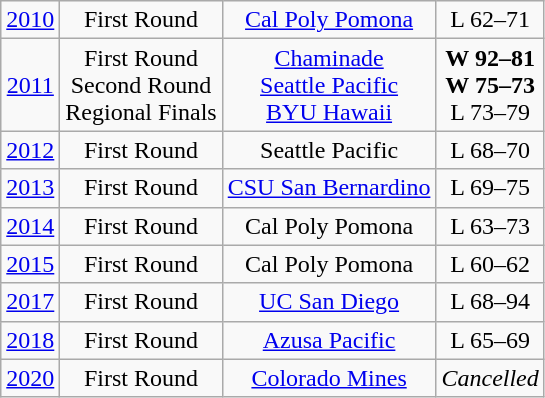<table class="wikitable">
<tr align="center">
<td><a href='#'>2010</a></td>
<td>First Round</td>
<td><a href='#'>Cal Poly Pomona</a></td>
<td>L 62–71</td>
</tr>
<tr align="center">
<td><a href='#'>2011</a></td>
<td>First Round<br>Second Round<br>Regional Finals</td>
<td><a href='#'>Chaminade</a><br><a href='#'>Seattle Pacific</a><br><a href='#'>BYU Hawaii</a></td>
<td><strong>W 92–81</strong><br><strong>W 75–73</strong><br>L 73–79</td>
</tr>
<tr align="center">
<td><a href='#'>2012</a></td>
<td>First Round</td>
<td>Seattle Pacific</td>
<td>L 68–70</td>
</tr>
<tr align="center">
<td><a href='#'>2013</a></td>
<td>First Round</td>
<td><a href='#'>CSU San Bernardino</a></td>
<td>L 69–75</td>
</tr>
<tr align="center">
<td><a href='#'>2014</a></td>
<td>First Round</td>
<td>Cal Poly Pomona</td>
<td>L 63–73</td>
</tr>
<tr align="center">
<td><a href='#'>2015</a></td>
<td>First Round</td>
<td>Cal Poly Pomona</td>
<td>L 60–62</td>
</tr>
<tr align="center">
<td><a href='#'>2017</a></td>
<td>First Round</td>
<td><a href='#'>UC San Diego</a></td>
<td>L 68–94</td>
</tr>
<tr align="center">
<td><a href='#'>2018</a></td>
<td>First Round</td>
<td><a href='#'>Azusa Pacific</a></td>
<td>L 65–69</td>
</tr>
<tr align="center">
<td><a href='#'>2020</a></td>
<td>First Round</td>
<td><a href='#'>Colorado Mines</a></td>
<td><em>Cancelled</em></td>
</tr>
</table>
